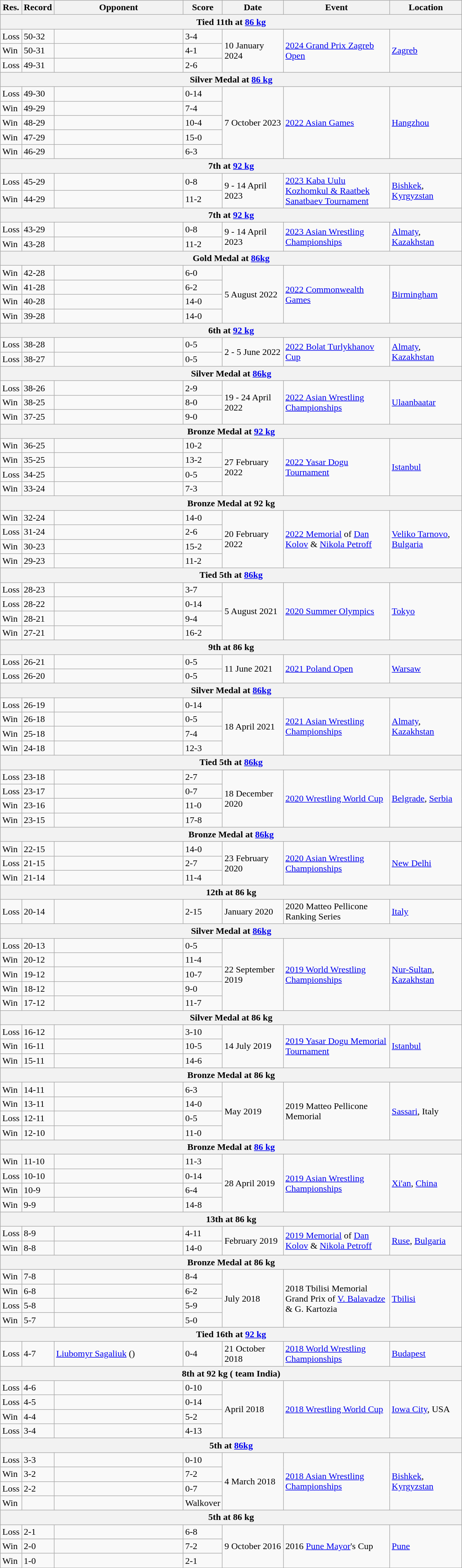<table class="wikitable">
<tr>
<th width="30">Res.</th>
<th width="30">Record</th>
<th width="220">Opponent</th>
<th width="60">Score</th>
<th width="100">Date</th>
<th width="180">Event</th>
<th width="120">Location</th>
</tr>
<tr>
<th colspan="7">Tied 11th at <a href='#'>86 kg</a></th>
</tr>
<tr>
<td>Loss</td>
<td>50-32</td>
<td></td>
<td>3-4</td>
<td rowspan="3">10 January 2024</td>
<td rowspan="3"><a href='#'>2024 Grand Prix Zagreb Open</a></td>
<td rowspan="3"> <a href='#'>Zagreb</a></td>
</tr>
<tr>
<td>Win</td>
<td>50-31</td>
<td></td>
<td>4-1</td>
</tr>
<tr>
<td>Loss</td>
<td>49-31</td>
<td></td>
<td>2-6</td>
</tr>
<tr>
<th colspan="7"> Silver Medal at <a href='#'>86 kg</a></th>
</tr>
<tr>
<td>Loss</td>
<td>49-30</td>
<td></td>
<td>0-14</td>
<td rowspan="5">7 October 2023</td>
<td rowspan="5"><a href='#'>2022 Asian Games</a></td>
<td rowspan="5"> <a href='#'>Hangzhou</a></td>
</tr>
<tr>
<td>Win</td>
<td>49-29</td>
<td></td>
<td>7-4</td>
</tr>
<tr>
<td>Win</td>
<td>48-29</td>
<td></td>
<td>10-4</td>
</tr>
<tr>
<td>Win</td>
<td>47-29</td>
<td></td>
<td>15-0</td>
</tr>
<tr>
<td>Win</td>
<td>46-29</td>
<td></td>
<td>6-3</td>
</tr>
<tr>
<th colspan="7">7th at <a href='#'>92 kg</a></th>
</tr>
<tr>
<td>Loss</td>
<td>45-29</td>
<td></td>
<td>0-8</td>
<td rowspan="2">9 - 14 April 2023</td>
<td rowspan="2"><a href='#'>2023 Kaba Uulu Kozhomkul & Raatbek Sanatbaev Tournament</a></td>
<td rowspan="2"> <a href='#'>Bishkek</a>, <a href='#'>Kyrgyzstan</a></td>
</tr>
<tr>
<td>Win</td>
<td>44-29</td>
<td></td>
<td>11-2</td>
</tr>
<tr>
<th colspan="7">7th at <a href='#'>92 kg</a></th>
</tr>
<tr>
<td>Loss</td>
<td>43-29</td>
<td></td>
<td>0-8</td>
<td rowspan="2">9 - 14 April 2023</td>
<td rowspan="2"><a href='#'>2023 Asian Wrestling Championships</a></td>
<td rowspan="2"> <a href='#'>Almaty</a>, <a href='#'>Kazakhstan</a></td>
</tr>
<tr>
<td>Win</td>
<td>43-28</td>
<td></td>
<td>11-2</td>
</tr>
<tr>
<th colspan="7"> Gold Medal at <a href='#'>86kg</a></th>
</tr>
<tr>
<td>Win</td>
<td>42-28</td>
<td></td>
<td>6-0</td>
<td rowspan="4">5 August 2022</td>
<td rowspan="4"><a href='#'>2022 Commonwealth Games</a></td>
<td rowspan="4"> <a href='#'>Birmingham</a></td>
</tr>
<tr>
<td>Win</td>
<td>41-28</td>
<td></td>
<td>6-2</td>
</tr>
<tr>
<td>Win</td>
<td>40-28</td>
<td></td>
<td>14-0</td>
</tr>
<tr>
<td>Win</td>
<td>39-28</td>
<td></td>
<td>14-0</td>
</tr>
<tr>
<th colspan="7">6th at <a href='#'>92 kg</a></th>
</tr>
<tr>
<td>Loss</td>
<td>38-28</td>
<td></td>
<td>0-5</td>
<td rowspan="2">2 - 5 June 2022</td>
<td rowspan="2"><a href='#'>2022 Bolat Turlykhanov Cup</a></td>
<td rowspan="2"> <a href='#'>Almaty</a>, <a href='#'>Kazakhstan</a></td>
</tr>
<tr>
<td>Loss</td>
<td>38-27</td>
<td></td>
<td>0-5</td>
</tr>
<tr>
<th colspan="7"> Silver Medal at <a href='#'>86kg</a></th>
</tr>
<tr>
<td>Loss</td>
<td>38-26</td>
<td></td>
<td>2-9</td>
<td rowspan="3">19 - 24 April 2022</td>
<td rowspan="3"><a href='#'>2022 Asian Wrestling Championships</a></td>
<td rowspan="3"> <a href='#'>Ulaanbaatar</a></td>
</tr>
<tr>
<td>Win</td>
<td>38-25</td>
<td></td>
<td>8-0</td>
</tr>
<tr>
<td>Win</td>
<td>37-25</td>
<td></td>
<td>9-0</td>
</tr>
<tr>
<th colspan="7"> Bronze Medal at <a href='#'>92 kg</a></th>
</tr>
<tr>
<td>Win</td>
<td>36-25</td>
<td></td>
<td>10-2</td>
<td rowspan="4">27 February 2022</td>
<td rowspan="4"><a href='#'>2022 Yasar Dogu Tournament</a></td>
<td rowspan="4"> <a href='#'>Istanbul</a></td>
</tr>
<tr>
<td>Win</td>
<td>35-25</td>
<td></td>
<td>13-2</td>
</tr>
<tr>
<td>Loss</td>
<td>34-25</td>
<td></td>
<td>0-5</td>
</tr>
<tr>
<td>Win</td>
<td>33-24</td>
<td></td>
<td>7-3</td>
</tr>
<tr>
<th colspan="7"> Bronze Medal at 92 kg</th>
</tr>
<tr>
<td>Win</td>
<td>32-24</td>
<td></td>
<td>14-0</td>
<td rowspan="4">20 February 2022</td>
<td rowspan="4"><a href='#'>2022 Memorial</a> of <a href='#'>Dan Kolov</a> & <a href='#'>Nikola Petroff</a></td>
<td rowspan="4"> <a href='#'>Veliko Tarnovo</a>, <a href='#'>Bulgaria</a></td>
</tr>
<tr>
<td>Loss</td>
<td>31-24</td>
<td></td>
<td>2-6</td>
</tr>
<tr>
<td>Win</td>
<td>30-23</td>
<td></td>
<td>15-2</td>
</tr>
<tr>
<td>Win</td>
<td>29-23</td>
<td></td>
<td>11-2</td>
</tr>
<tr>
<th colspan="7">Tied 5th at <a href='#'>86kg</a></th>
</tr>
<tr>
<td>Loss</td>
<td>28-23</td>
<td></td>
<td>3-7</td>
<td rowspan="4">5 August 2021</td>
<td rowspan="4"><a href='#'>2020 Summer Olympics</a></td>
<td rowspan="4"> <a href='#'>Tokyo</a></td>
</tr>
<tr>
<td>Loss</td>
<td>28-22</td>
<td></td>
<td>0-14</td>
</tr>
<tr>
<td>Win</td>
<td>28-21</td>
<td></td>
<td>9-4</td>
</tr>
<tr>
<td>Win</td>
<td>27-21</td>
<td></td>
<td>16-2</td>
</tr>
<tr>
<th colspan="7">9th at 86 kg</th>
</tr>
<tr>
<td>Loss</td>
<td>26-21</td>
<td></td>
<td>0-5</td>
<td rowspan="2">11 June 2021</td>
<td rowspan="2"><a href='#'>2021 Poland Open</a></td>
<td rowspan="2"> <a href='#'>Warsaw</a></td>
</tr>
<tr>
<td>Loss</td>
<td>26-20</td>
<td></td>
<td>0-5</td>
</tr>
<tr>
<th colspan="7"> Silver Medal at <a href='#'>86kg</a></th>
</tr>
<tr>
<td>Loss</td>
<td>26-19</td>
<td></td>
<td>0-14</td>
<td rowspan="4">18 April 2021</td>
<td rowspan="4"><a href='#'>2021 Asian Wrestling Championships</a></td>
<td rowspan="4"> <a href='#'>Almaty</a>, <a href='#'>Kazakhstan</a></td>
</tr>
<tr>
<td>Win</td>
<td>26-18</td>
<td></td>
<td>0-5</td>
</tr>
<tr>
<td>Win</td>
<td>25-18</td>
<td></td>
<td>7-4</td>
</tr>
<tr>
<td>Win</td>
<td>24-18</td>
<td></td>
<td>12-3</td>
</tr>
<tr>
<th colspan="7">Tied 5th at <a href='#'>86kg</a></th>
</tr>
<tr>
<td>Loss</td>
<td>23-18</td>
<td></td>
<td>2-7</td>
<td rowspan="4">18 December 2020</td>
<td rowspan="4"><a href='#'>2020 Wrestling World Cup</a></td>
<td rowspan="4"> <a href='#'>Belgrade</a>, <a href='#'>Serbia</a></td>
</tr>
<tr>
<td>Loss</td>
<td>23-17</td>
<td></td>
<td>0-7</td>
</tr>
<tr>
<td>Win</td>
<td>23-16</td>
<td></td>
<td>11-0</td>
</tr>
<tr>
<td>Win</td>
<td>23-15</td>
<td></td>
<td>17-8</td>
</tr>
<tr>
<th colspan="7"> Bronze Medal at <a href='#'>86kg</a></th>
</tr>
<tr>
<td>Win</td>
<td>22-15</td>
<td></td>
<td>14-0</td>
<td rowspan="3">23 February 2020</td>
<td rowspan="3"><a href='#'>2020 Asian Wrestling Championships</a></td>
<td rowspan="3"> <a href='#'>New Delhi</a></td>
</tr>
<tr>
<td>Loss</td>
<td>21-15</td>
<td></td>
<td>2-7</td>
</tr>
<tr>
<td>Win</td>
<td>21-14</td>
<td></td>
<td>11-4</td>
</tr>
<tr>
<th colspan="7">12th at 86 kg</th>
</tr>
<tr>
<td>Loss</td>
<td>20-14</td>
<td></td>
<td>2-15</td>
<td>January 2020</td>
<td>2020 Matteo Pellicone Ranking Series</td>
<td> <a href='#'>Italy</a></td>
</tr>
<tr>
<th colspan="7"> Silver Medal at <a href='#'>86kg</a></th>
</tr>
<tr>
<td>Loss</td>
<td>20-13</td>
<td></td>
<td>0-5</td>
<td rowspan="5">22 September 2019</td>
<td rowspan="5"><a href='#'>2019 World Wrestling Championships</a></td>
<td rowspan="5"> <a href='#'>Nur-Sultan</a>, <a href='#'>Kazakhstan</a></td>
</tr>
<tr>
<td>Win</td>
<td>20-12</td>
<td></td>
<td>11-4</td>
</tr>
<tr>
<td>Win</td>
<td>19-12</td>
<td></td>
<td>10-7</td>
</tr>
<tr>
<td>Win</td>
<td>18-12</td>
<td></td>
<td>9-0</td>
</tr>
<tr>
<td>Win</td>
<td>17-12</td>
<td></td>
<td>11-7</td>
</tr>
<tr>
<th colspan="7"> Silver Medal at 86 kg</th>
</tr>
<tr>
<td>Loss</td>
<td>16-12</td>
<td></td>
<td>3-10</td>
<td rowspan="3">14 July 2019</td>
<td rowspan="3"><a href='#'>2019 Yasar Dogu Memorial Tournament</a></td>
<td rowspan="3"> <a href='#'>Istanbul</a></td>
</tr>
<tr>
<td>Win</td>
<td>16-11</td>
<td></td>
<td>10-5</td>
</tr>
<tr>
<td>Win</td>
<td>15-11</td>
<td></td>
<td>14-6</td>
</tr>
<tr>
<th colspan="7"> Bronze Medal at 86 kg</th>
</tr>
<tr>
<td>Win</td>
<td>14-11</td>
<td></td>
<td>6-3</td>
<td rowspan="4">May 2019</td>
<td rowspan="4">2019 Matteo Pellicone Memorial</td>
<td rowspan="4"> <a href='#'>Sassari</a>, Italy</td>
</tr>
<tr>
<td>Win</td>
<td>13-11</td>
<td></td>
<td>14-0</td>
</tr>
<tr>
<td>Loss</td>
<td>12-11</td>
<td></td>
<td>0-5</td>
</tr>
<tr>
<td>Win</td>
<td>12-10</td>
<td></td>
<td>11-0</td>
</tr>
<tr>
<th colspan="7"> Bronze Medal at <a href='#'>86 kg</a></th>
</tr>
<tr>
<td>Win</td>
<td>11-10</td>
<td></td>
<td>11-3</td>
<td rowspan="4">28 April 2019</td>
<td rowspan="4"><a href='#'>2019 Asian Wrestling Championships</a></td>
<td rowspan="4"> <a href='#'>Xi'an</a>, <a href='#'>China</a></td>
</tr>
<tr>
<td>Loss</td>
<td>10-10</td>
<td></td>
<td>0-14</td>
</tr>
<tr>
<td>Win</td>
<td>10-9</td>
<td></td>
<td>6-4</td>
</tr>
<tr>
<td>Win</td>
<td>9-9</td>
<td></td>
<td>14-8</td>
</tr>
<tr>
<th colspan="7">13th at 86 kg</th>
</tr>
<tr>
<td>Loss</td>
<td>8-9</td>
<td></td>
<td>4-11</td>
<td rowspan="2">February 2019</td>
<td rowspan="2"><a href='#'>2019 Memorial</a> of <a href='#'>Dan Kolov</a> & <a href='#'>Nikola Petroff</a></td>
<td rowspan="2"> <a href='#'>Ruse</a>, <a href='#'>Bulgaria</a></td>
</tr>
<tr>
<td>Win</td>
<td>8-8</td>
<td></td>
<td>14-0</td>
</tr>
<tr>
<th colspan="7"> Bronze Medal at 86 kg</th>
</tr>
<tr>
<td>Win</td>
<td>7-8</td>
<td></td>
<td>8-4</td>
<td rowspan="4">July 2018</td>
<td rowspan="4">2018 Tbilisi Memorial Grand Prix of <a href='#'>V. Balavadze</a> & G. Kartozia</td>
<td rowspan="4"> <a href='#'>Tbilisi</a></td>
</tr>
<tr>
<td>Win</td>
<td>6-8</td>
<td></td>
<td>6-2</td>
</tr>
<tr>
<td>Loss</td>
<td>5-8</td>
<td></td>
<td>5-9</td>
</tr>
<tr>
<td>Win</td>
<td>5-7</td>
<td></td>
<td>5-0</td>
</tr>
<tr>
<th colspan="7">Tied 16th at <a href='#'>92 kg</a></th>
</tr>
<tr>
<td>Loss</td>
<td>4-7</td>
<td><a href='#'>Liubomyr Sagaliuk</a> ()</td>
<td>0-4</td>
<td>21 October 2018</td>
<td><a href='#'>2018 World Wrestling Championships</a></td>
<td> <a href='#'>Budapest</a></td>
</tr>
<tr>
<th colspan="7">8th at 92 kg ( team India)</th>
</tr>
<tr>
<td>Loss</td>
<td>4-6</td>
<td></td>
<td>0-10</td>
<td rowspan="4">April 2018</td>
<td rowspan="4"><a href='#'>2018 Wrestling World Cup</a></td>
<td rowspan="4"> <a href='#'>Iowa City</a>, USA</td>
</tr>
<tr>
<td>Loss</td>
<td>4-5</td>
<td></td>
<td>0-14</td>
</tr>
<tr>
<td>Win</td>
<td>4-4</td>
<td></td>
<td>5-2</td>
</tr>
<tr>
<td>Loss</td>
<td>3-4</td>
<td></td>
<td>4-13</td>
</tr>
<tr>
<th colspan="7">5th at <a href='#'>86kg</a></th>
</tr>
<tr>
<td>Loss</td>
<td>3-3</td>
<td></td>
<td>0-10</td>
<td rowspan="4">4 March 2018</td>
<td rowspan="4"><a href='#'>2018 Asian Wrestling Championships</a></td>
<td rowspan="4"> <a href='#'>Bishkek</a>, <a href='#'>Kyrgyzstan</a></td>
</tr>
<tr>
<td>Win</td>
<td>3-2</td>
<td></td>
<td>7-2</td>
</tr>
<tr>
<td>Loss</td>
<td>2-2</td>
<td></td>
<td>0-7</td>
</tr>
<tr>
<td>Win</td>
<td></td>
<td></td>
<td>Walkover</td>
</tr>
<tr>
<th colspan="7">5th at 86 kg</th>
</tr>
<tr>
<td>Loss</td>
<td>2-1</td>
<td></td>
<td>6-8</td>
<td rowspan="3">9 October 2016</td>
<td rowspan="3">2016 <a href='#'>Pune Mayor</a>'s Cup</td>
<td rowspan="3"> <a href='#'>Pune</a></td>
</tr>
<tr>
<td>Win</td>
<td>2-0</td>
<td></td>
<td>7-2</td>
</tr>
<tr>
<td>Win</td>
<td>1-0</td>
<td></td>
<td>2-1</td>
</tr>
</table>
